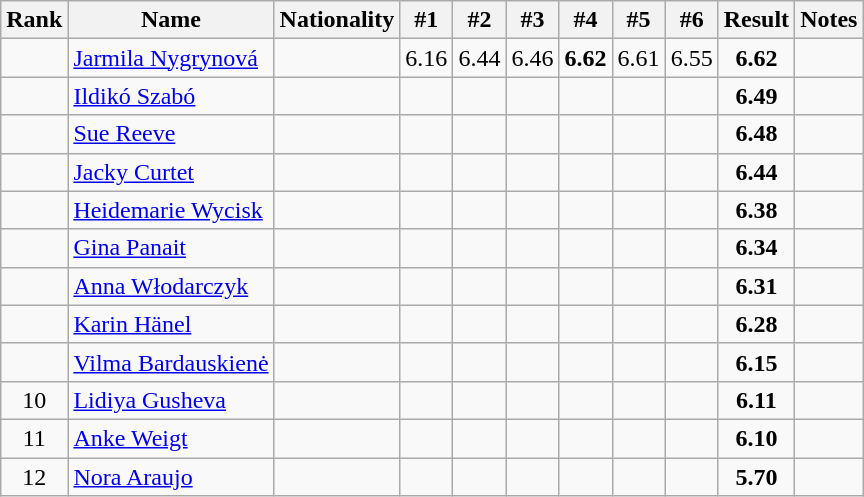<table class="wikitable sortable" style="text-align:center">
<tr>
<th>Rank</th>
<th>Name</th>
<th>Nationality</th>
<th>#1</th>
<th>#2</th>
<th>#3</th>
<th>#4</th>
<th>#5</th>
<th>#6</th>
<th>Result</th>
<th>Notes</th>
</tr>
<tr>
<td></td>
<td align="left"><a href='#'>Jarmila Nygrynová</a></td>
<td align=left></td>
<td>6.16</td>
<td>6.44</td>
<td>6.46</td>
<td><strong>6.62</strong></td>
<td>6.61</td>
<td>6.55</td>
<td><strong>6.62</strong></td>
<td></td>
</tr>
<tr>
<td></td>
<td align="left"><a href='#'>Ildikó Szabó</a></td>
<td align=left></td>
<td></td>
<td></td>
<td></td>
<td></td>
<td></td>
<td></td>
<td><strong>6.49</strong></td>
<td></td>
</tr>
<tr>
<td></td>
<td align="left"><a href='#'>Sue Reeve</a></td>
<td align=left></td>
<td></td>
<td></td>
<td></td>
<td></td>
<td></td>
<td></td>
<td><strong>6.48</strong></td>
<td></td>
</tr>
<tr>
<td></td>
<td align="left"><a href='#'>Jacky Curtet</a></td>
<td align=left></td>
<td></td>
<td></td>
<td></td>
<td></td>
<td></td>
<td></td>
<td><strong>6.44</strong></td>
<td></td>
</tr>
<tr>
<td></td>
<td align="left"><a href='#'>Heidemarie Wycisk</a></td>
<td align=left></td>
<td></td>
<td></td>
<td></td>
<td></td>
<td></td>
<td></td>
<td><strong>6.38</strong></td>
<td></td>
</tr>
<tr>
<td></td>
<td align="left"><a href='#'>Gina Panait</a></td>
<td align=left></td>
<td></td>
<td></td>
<td></td>
<td></td>
<td></td>
<td></td>
<td><strong>6.34</strong></td>
<td></td>
</tr>
<tr>
<td></td>
<td align="left"><a href='#'>Anna Włodarczyk</a></td>
<td align=left></td>
<td></td>
<td></td>
<td></td>
<td></td>
<td></td>
<td></td>
<td><strong>6.31</strong></td>
<td></td>
</tr>
<tr>
<td></td>
<td align="left"><a href='#'>Karin Hänel</a></td>
<td align=left></td>
<td></td>
<td></td>
<td></td>
<td></td>
<td></td>
<td></td>
<td><strong>6.28</strong></td>
<td></td>
</tr>
<tr>
<td></td>
<td align="left"><a href='#'>Vilma Bardauskienė</a></td>
<td align=left></td>
<td></td>
<td></td>
<td></td>
<td></td>
<td></td>
<td></td>
<td><strong>6.15</strong></td>
<td></td>
</tr>
<tr>
<td>10</td>
<td align="left"><a href='#'>Lidiya Gusheva</a></td>
<td align=left></td>
<td></td>
<td></td>
<td></td>
<td></td>
<td></td>
<td></td>
<td><strong>6.11</strong></td>
<td></td>
</tr>
<tr>
<td>11</td>
<td align="left"><a href='#'>Anke Weigt</a></td>
<td align=left></td>
<td></td>
<td></td>
<td></td>
<td></td>
<td></td>
<td></td>
<td><strong>6.10</strong></td>
<td></td>
</tr>
<tr>
<td>12</td>
<td align="left"><a href='#'>Nora Araujo</a></td>
<td align=left></td>
<td></td>
<td></td>
<td></td>
<td></td>
<td></td>
<td></td>
<td><strong>5.70</strong></td>
<td></td>
</tr>
</table>
